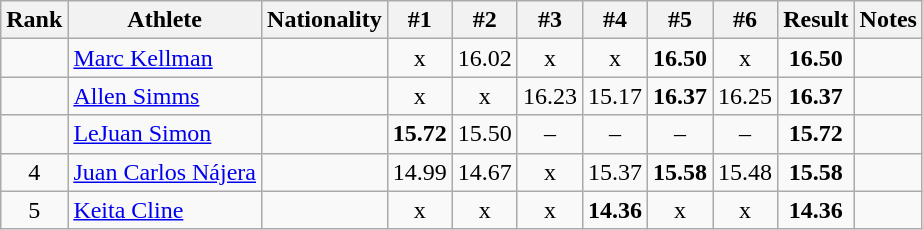<table class="wikitable sortable" style="text-align:center">
<tr>
<th>Rank</th>
<th>Athlete</th>
<th>Nationality</th>
<th>#1</th>
<th>#2</th>
<th>#3</th>
<th>#4</th>
<th>#5</th>
<th>#6</th>
<th>Result</th>
<th>Notes</th>
</tr>
<tr>
<td></td>
<td align="left"><a href='#'>Marc Kellman</a></td>
<td align=left></td>
<td>x</td>
<td>16.02</td>
<td>x</td>
<td>x</td>
<td><strong>16.50</strong></td>
<td>x</td>
<td><strong>16.50</strong></td>
<td></td>
</tr>
<tr>
<td></td>
<td align="left"><a href='#'>Allen Simms</a></td>
<td align=left></td>
<td>x</td>
<td>x</td>
<td>16.23</td>
<td>15.17</td>
<td><strong>16.37</strong></td>
<td>16.25</td>
<td><strong>16.37</strong></td>
<td></td>
</tr>
<tr>
<td></td>
<td align="left"><a href='#'>LeJuan Simon</a></td>
<td align=left></td>
<td><strong>15.72</strong></td>
<td>15.50</td>
<td>–</td>
<td>–</td>
<td>–</td>
<td>–</td>
<td><strong>15.72</strong></td>
<td></td>
</tr>
<tr>
<td>4</td>
<td align="left"><a href='#'>Juan Carlos Nájera</a></td>
<td align=left></td>
<td>14.99</td>
<td>14.67</td>
<td>x</td>
<td>15.37</td>
<td><strong>15.58</strong></td>
<td>15.48</td>
<td><strong>15.58</strong></td>
<td></td>
</tr>
<tr>
<td>5</td>
<td align="left"><a href='#'>Keita Cline</a></td>
<td align=left></td>
<td>x</td>
<td>x</td>
<td>x</td>
<td><strong>14.36</strong></td>
<td>x</td>
<td>x</td>
<td><strong>14.36</strong></td>
<td></td>
</tr>
</table>
